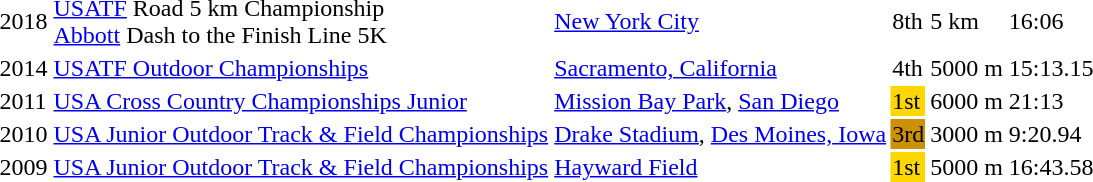<table>
<tr>
<td>2018</td>
<td><a href='#'>USATF</a> Road 5 km Championship<br><a href='#'>Abbott</a> Dash to the Finish Line 5K</td>
<td><a href='#'>New York City</a></td>
<td>8th</td>
<td>5 km</td>
<td>16:06</td>
</tr>
<tr>
<td>2014</td>
<td><a href='#'>USATF Outdoor Championships</a></td>
<td><a href='#'>Sacramento, California</a></td>
<td>4th</td>
<td>5000 m</td>
<td>15:13.15</td>
</tr>
<tr>
<td>2011</td>
<td><a href='#'>USA Cross Country Championships Junior</a></td>
<td><a href='#'>Mission Bay Park</a>, <a href='#'>San Diego</a></td>
<td bgcolor=gold>1st</td>
<td>6000 m</td>
<td>21:13</td>
</tr>
<tr>
<td>2010</td>
<td><a href='#'>USA Junior Outdoor Track & Field Championships</a></td>
<td><a href='#'>Drake Stadium</a>, <a href='#'>Des Moines, Iowa</a></td>
<td bgcolor=cc99000>3rd</td>
<td>3000 m</td>
<td>9:20.94</td>
</tr>
<tr>
<td>2009</td>
<td><a href='#'>USA Junior Outdoor Track & Field Championships</a></td>
<td><a href='#'>Hayward Field</a></td>
<td bgcolor=gold>1st</td>
<td>5000 m</td>
<td>16:43.58</td>
</tr>
</table>
